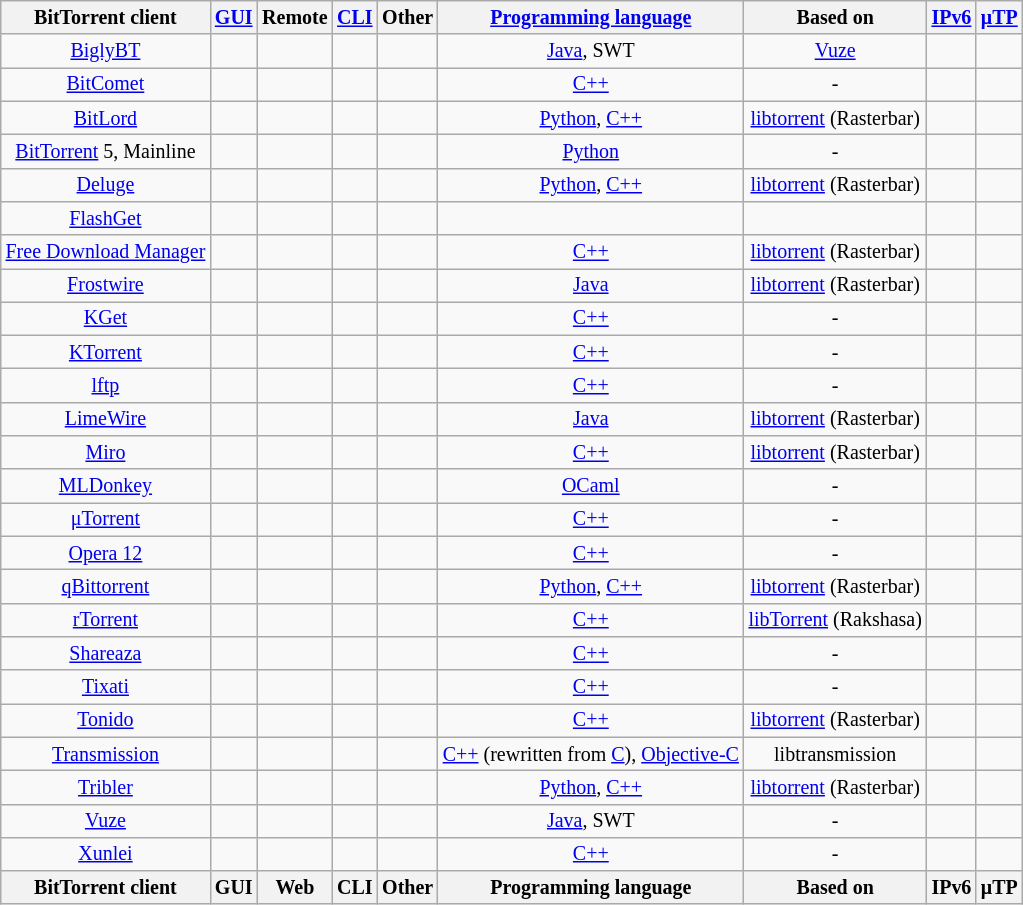<table class="wikitable sortable sort-under" style="width: auto; text-align: center; font-size: smaller; table-layout: fixed;">
<tr>
<th>BitTorrent client</th>
<th><a href='#'>GUI</a></th>
<th>Remote</th>
<th><a href='#'>CLI</a></th>
<th>Other</th>
<th><a href='#'>Programming language</a></th>
<th>Based on</th>
<th><a href='#'>IPv6</a></th>
<th><a href='#'>μTP</a></th>
</tr>
<tr>
<td><a href='#'>BiglyBT</a></td>
<td></td>
<td></td>
<td></td>
<td></td>
<td><a href='#'>Java</a>, SWT</td>
<td><a href='#'>Vuze</a></td>
<td></td>
<td></td>
</tr>
<tr>
<td><a href='#'>BitComet</a></td>
<td></td>
<td></td>
<td></td>
<td></td>
<td><a href='#'>C++</a></td>
<td>-</td>
<td></td>
<td></td>
</tr>
<tr>
<td><a href='#'>BitLord</a></td>
<td></td>
<td></td>
<td></td>
<td></td>
<td><a href='#'>Python</a>, <a href='#'>C++</a></td>
<td><a href='#'>libtorrent</a> (Rasterbar)</td>
<td></td>
<td></td>
</tr>
<tr>
<td><a href='#'>BitTorrent</a> 5, Mainline</td>
<td></td>
<td></td>
<td></td>
<td></td>
<td><a href='#'>Python</a></td>
<td>-</td>
<td></td>
<td></td>
</tr>
<tr>
<td><a href='#'>Deluge</a></td>
<td></td>
<td></td>
<td></td>
<td></td>
<td><a href='#'>Python</a>, <a href='#'>C++</a></td>
<td><a href='#'>libtorrent</a> (Rasterbar)</td>
<td></td>
<td></td>
</tr>
<tr>
<td><a href='#'>FlashGet</a></td>
<td></td>
<td></td>
<td></td>
<td></td>
<td></td>
<td></td>
<td></td>
<td></td>
</tr>
<tr>
<td><a href='#'>Free Download Manager</a></td>
<td></td>
<td></td>
<td></td>
<td></td>
<td><a href='#'>C++</a></td>
<td><a href='#'>libtorrent</a> (Rasterbar)</td>
<td></td>
<td></td>
</tr>
<tr>
<td><a href='#'>Frostwire</a></td>
<td></td>
<td></td>
<td></td>
<td></td>
<td><a href='#'>Java</a></td>
<td><a href='#'>libtorrent</a> (Rasterbar)</td>
<td></td>
<td></td>
</tr>
<tr>
<td><a href='#'>KGet</a></td>
<td></td>
<td></td>
<td></td>
<td></td>
<td><a href='#'>C++</a></td>
<td>-</td>
<td></td>
<td></td>
</tr>
<tr>
<td><a href='#'>KTorrent</a></td>
<td></td>
<td></td>
<td></td>
<td></td>
<td><a href='#'>C++</a></td>
<td>-</td>
<td></td>
<td></td>
</tr>
<tr>
<td><a href='#'>lftp</a></td>
<td></td>
<td></td>
<td></td>
<td></td>
<td><a href='#'>C++</a></td>
<td>-</td>
<td></td>
<td></td>
</tr>
<tr>
<td><a href='#'>LimeWire</a></td>
<td></td>
<td></td>
<td></td>
<td></td>
<td><a href='#'>Java</a></td>
<td><a href='#'>libtorrent</a> (Rasterbar)</td>
<td></td>
<td></td>
</tr>
<tr>
<td><a href='#'>Miro</a></td>
<td></td>
<td></td>
<td></td>
<td></td>
<td><a href='#'>C++</a></td>
<td><a href='#'>libtorrent</a> (Rasterbar)</td>
<td></td>
<td></td>
</tr>
<tr>
<td><a href='#'>MLDonkey</a></td>
<td></td>
<td></td>
<td></td>
<td></td>
<td><a href='#'>OCaml</a></td>
<td>-</td>
<td></td>
<td></td>
</tr>
<tr>
<td><a href='#'>μTorrent</a></td>
<td></td>
<td></td>
<td></td>
<td></td>
<td><a href='#'>C++</a></td>
<td>-</td>
<td></td>
<td></td>
</tr>
<tr>
<td><a href='#'>Opera 12</a></td>
<td></td>
<td></td>
<td></td>
<td></td>
<td><a href='#'>C++</a></td>
<td>-</td>
<td></td>
<td></td>
</tr>
<tr>
<td><a href='#'>qBittorrent</a></td>
<td></td>
<td></td>
<td></td>
<td></td>
<td><a href='#'>Python</a>, <a href='#'>C++</a></td>
<td><a href='#'>libtorrent</a> (Rasterbar)</td>
<td></td>
<td></td>
</tr>
<tr>
<td><a href='#'>rTorrent</a></td>
<td></td>
<td></td>
<td></td>
<td></td>
<td><a href='#'>C++</a></td>
<td><a href='#'>libTorrent</a> (Rakshasa)</td>
<td></td>
<td></td>
</tr>
<tr>
<td><a href='#'>Shareaza</a></td>
<td></td>
<td></td>
<td></td>
<td></td>
<td><a href='#'>C++</a></td>
<td>-</td>
<td></td>
<td></td>
</tr>
<tr>
<td><a href='#'>Tixati</a></td>
<td></td>
<td></td>
<td></td>
<td></td>
<td><a href='#'>C++</a></td>
<td>-</td>
<td></td>
<td></td>
</tr>
<tr>
<td><a href='#'>Tonido</a></td>
<td></td>
<td></td>
<td></td>
<td></td>
<td><a href='#'>C++</a></td>
<td><a href='#'>libtorrent</a> (Rasterbar)</td>
<td></td>
<td></td>
</tr>
<tr>
<td><a href='#'>Transmission</a></td>
<td></td>
<td></td>
<td></td>
<td></td>
<td><a href='#'>C++</a> (rewritten from <a href='#'>C</a>), <a href='#'>Objective-C</a></td>
<td>libtransmission</td>
<td></td>
<td></td>
</tr>
<tr>
<td><a href='#'>Tribler</a></td>
<td></td>
<td></td>
<td></td>
<td></td>
<td><a href='#'>Python</a>, <a href='#'>C++</a></td>
<td><a href='#'>libtorrent</a> (Rasterbar)</td>
<td></td>
<td></td>
</tr>
<tr>
<td><a href='#'>Vuze</a></td>
<td></td>
<td></td>
<td></td>
<td></td>
<td><a href='#'>Java</a>, SWT</td>
<td>-</td>
<td></td>
<td></td>
</tr>
<tr>
<td><a href='#'>Xunlei</a></td>
<td></td>
<td></td>
<td></td>
<td></td>
<td><a href='#'>C++</a></td>
<td>-</td>
<td></td>
<td></td>
</tr>
<tr class="sortbottom">
<th>BitTorrent client</th>
<th>GUI</th>
<th>Web</th>
<th>CLI</th>
<th>Other</th>
<th>Programming language</th>
<th>Based on</th>
<th>IPv6</th>
<th>μTP</th>
</tr>
</table>
